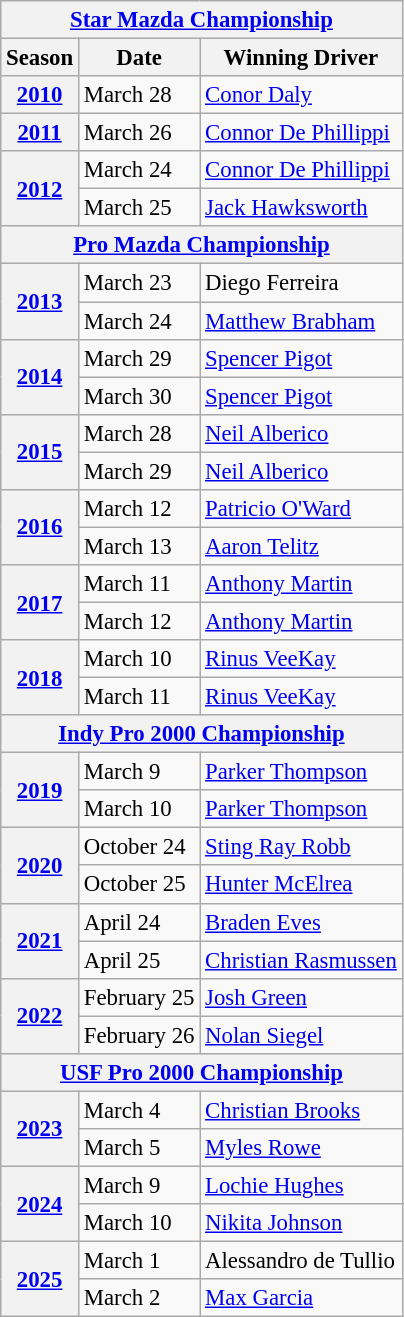<table class="wikitable" style="font-size: 95%;">
<tr>
<th colspan="3"><a href='#'>Star Mazda Championship</a></th>
</tr>
<tr>
<th>Season</th>
<th>Date</th>
<th>Winning Driver</th>
</tr>
<tr>
<th><a href='#'>2010</a></th>
<td>March 28</td>
<td> <a href='#'>Conor Daly</a></td>
</tr>
<tr>
<th><a href='#'>2011</a></th>
<td>March 26</td>
<td> <a href='#'>Connor De Phillippi</a></td>
</tr>
<tr>
<th rowspan=2><a href='#'>2012</a></th>
<td>March 24</td>
<td> <a href='#'>Connor De Phillippi</a></td>
</tr>
<tr>
<td>March 25</td>
<td> <a href='#'>Jack Hawksworth</a></td>
</tr>
<tr>
<th colspan="3"><a href='#'>Pro Mazda Championship</a></th>
</tr>
<tr>
<th rowspan=2><a href='#'>2013</a></th>
<td>March 23</td>
<td> Diego Ferreira</td>
</tr>
<tr>
<td>March 24</td>
<td> <a href='#'>Matthew Brabham</a></td>
</tr>
<tr>
<th rowspan=2><a href='#'>2014</a></th>
<td>March 29</td>
<td> <a href='#'>Spencer Pigot</a></td>
</tr>
<tr>
<td>March 30</td>
<td> <a href='#'>Spencer Pigot</a></td>
</tr>
<tr>
<th rowspan=2><a href='#'>2015</a></th>
<td>March 28</td>
<td> <a href='#'>Neil Alberico</a></td>
</tr>
<tr>
<td>March 29</td>
<td> <a href='#'>Neil Alberico</a></td>
</tr>
<tr>
<th rowspan=2><a href='#'>2016</a></th>
<td>March 12</td>
<td> <a href='#'>Patricio O'Ward</a></td>
</tr>
<tr>
<td>March 13</td>
<td> <a href='#'>Aaron Telitz</a></td>
</tr>
<tr>
<th rowspan=2><a href='#'>2017</a></th>
<td>March 11</td>
<td> <a href='#'>Anthony Martin</a></td>
</tr>
<tr>
<td>March 12</td>
<td> <a href='#'>Anthony Martin</a></td>
</tr>
<tr>
<th rowspan=2><a href='#'>2018</a></th>
<td>March 10</td>
<td> <a href='#'>Rinus VeeKay</a></td>
</tr>
<tr>
<td>March 11</td>
<td> <a href='#'>Rinus VeeKay</a></td>
</tr>
<tr>
<th colspan="3"><a href='#'>Indy Pro 2000 Championship</a></th>
</tr>
<tr>
<th rowspan=2><a href='#'>2019</a></th>
<td>March 9</td>
<td> <a href='#'>Parker Thompson</a></td>
</tr>
<tr>
<td>March 10</td>
<td> <a href='#'>Parker Thompson</a></td>
</tr>
<tr>
<th rowspan=2><a href='#'>2020</a></th>
<td>October 24</td>
<td> <a href='#'>Sting Ray Robb</a></td>
</tr>
<tr>
<td>October 25</td>
<td> <a href='#'>Hunter McElrea</a></td>
</tr>
<tr>
<th rowspan="2"><a href='#'>2021</a></th>
<td>April 24</td>
<td> <a href='#'>Braden Eves</a></td>
</tr>
<tr>
<td>April 25</td>
<td> <a href='#'>Christian Rasmussen</a></td>
</tr>
<tr>
<th rowspan="2"><a href='#'>2022</a></th>
<td>February 25</td>
<td> <a href='#'>Josh Green</a></td>
</tr>
<tr>
<td>February 26</td>
<td> <a href='#'>Nolan Siegel</a></td>
</tr>
<tr>
<th colspan="3"><a href='#'>USF Pro 2000 Championship</a></th>
</tr>
<tr>
<th rowspan="2"><a href='#'>2023</a></th>
<td>March 4</td>
<td> <a href='#'>Christian Brooks</a></td>
</tr>
<tr>
<td>March 5</td>
<td> <a href='#'>Myles Rowe</a></td>
</tr>
<tr>
<th rowspan="2"><a href='#'>2024</a></th>
<td>March 9</td>
<td> <a href='#'>Lochie Hughes</a></td>
</tr>
<tr>
<td>March 10</td>
<td> <a href='#'>Nikita Johnson</a></td>
</tr>
<tr>
<th rowspan="2"><a href='#'>2025</a></th>
<td>March 1</td>
<td> Alessandro de Tullio</td>
</tr>
<tr>
<td>March 2</td>
<td> <a href='#'>Max Garcia</a></td>
</tr>
</table>
